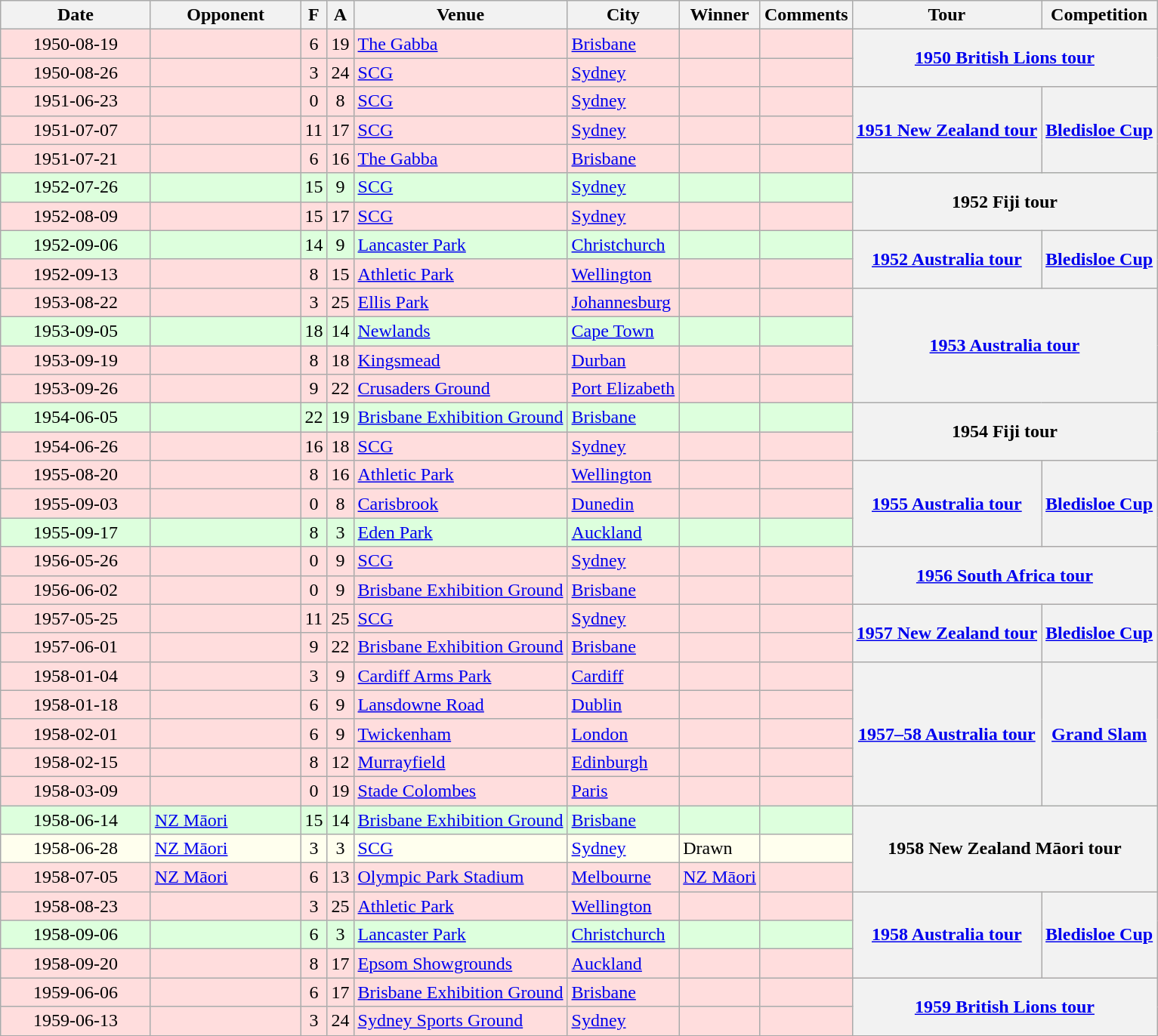<table class="wikitable sortable">
<tr>
<th width=125>Date</th>
<th width=125>Opponent</th>
<th>F</th>
<th>A</th>
<th>Venue</th>
<th>City</th>
<th>Winner</th>
<th>Comments</th>
<th>Tour</th>
<th>Competition</th>
</tr>
<tr bgcolor="#ffdddd">
<td align=center>1950-08-19</td>
<td></td>
<td align=center>6</td>
<td align=center>19</td>
<td><a href='#'>The Gabba</a></td>
<td> <a href='#'>Brisbane</a></td>
<td></td>
<td></td>
<th colspan=2 rowspan=2 align=center><a href='#'>1950 British Lions tour</a></th>
</tr>
<tr bgcolor="#ffdddd">
<td align=center>1950-08-26</td>
<td></td>
<td align=center>3</td>
<td align=center>24</td>
<td><a href='#'>SCG</a></td>
<td> <a href='#'>Sydney</a></td>
<td></td>
<td></td>
</tr>
<tr bgcolor="#ffdddd">
<td align=center>1951-06-23</td>
<td></td>
<td align=center>0</td>
<td align=center>8</td>
<td><a href='#'>SCG</a></td>
<td> <a href='#'>Sydney</a></td>
<td></td>
<td></td>
<th rowspan=3 align=center><a href='#'>1951 New Zealand tour</a></th>
<th rowspan=3 align=center><a href='#'>Bledisloe Cup</a></th>
</tr>
<tr bgcolor="#ffdddd">
<td align=center>1951-07-07</td>
<td></td>
<td align=center>11</td>
<td align=center>17</td>
<td><a href='#'>SCG</a></td>
<td> <a href='#'>Sydney</a></td>
<td></td>
<td></td>
</tr>
<tr bgcolor="#ffdddd">
<td align=center>1951-07-21</td>
<td></td>
<td align=center>6</td>
<td align=center>16</td>
<td><a href='#'>The Gabba</a></td>
<td> <a href='#'>Brisbane</a></td>
<td></td>
<td></td>
</tr>
<tr bgcolor="#ddffdd">
<td align=center>1952-07-26</td>
<td></td>
<td align=center>15</td>
<td align=center>9</td>
<td><a href='#'>SCG</a></td>
<td> <a href='#'>Sydney</a></td>
<td></td>
<td></td>
<th colspan=2 rowspan=2 align=center>1952 Fiji tour</th>
</tr>
<tr bgcolor="#ffdddd">
<td align=center>1952-08-09</td>
<td></td>
<td align=center>15</td>
<td align=center>17</td>
<td><a href='#'>SCG</a></td>
<td> <a href='#'>Sydney</a></td>
<td> </td>
<td></td>
</tr>
<tr bgcolor="#ddffdd">
<td align=center>1952-09-06</td>
<td></td>
<td align=center>14</td>
<td align=center>9</td>
<td><a href='#'>Lancaster Park</a></td>
<td> <a href='#'>Christchurch</a></td>
<td></td>
<td></td>
<th rowspan=2 align=center><a href='#'>1952 Australia tour</a></th>
<th rowspan=2 align=center><a href='#'>Bledisloe Cup</a></th>
</tr>
<tr bgcolor="#ffdddd">
<td align=center>1952-09-13</td>
<td></td>
<td align=center>8</td>
<td align=center>15</td>
<td><a href='#'>Athletic Park</a></td>
<td> <a href='#'>Wellington</a></td>
<td></td>
<td></td>
</tr>
<tr bgcolor="#ffdddd">
<td align=center>1953-08-22</td>
<td></td>
<td align=center>3</td>
<td align=center>25</td>
<td><a href='#'>Ellis Park</a></td>
<td> <a href='#'>Johannesburg</a></td>
<td></td>
<td></td>
<th colspan=2 rowspan=4 align=center><a href='#'>1953 Australia tour</a></th>
</tr>
<tr bgcolor="#ddffdd">
<td align=center>1953-09-05</td>
<td></td>
<td align=center>18</td>
<td align=center>14</td>
<td><a href='#'>Newlands</a></td>
<td> <a href='#'>Cape Town</a></td>
<td></td>
<td></td>
</tr>
<tr bgcolor="#ffdddd">
<td align=center>1953-09-19</td>
<td></td>
<td align=center>8</td>
<td align=center>18</td>
<td><a href='#'>Kingsmead</a></td>
<td> <a href='#'>Durban</a></td>
<td></td>
<td></td>
</tr>
<tr bgcolor="#ffdddd">
<td align=center>1953-09-26</td>
<td></td>
<td align=center>9</td>
<td align=center>22</td>
<td><a href='#'>Crusaders Ground</a></td>
<td> <a href='#'>Port Elizabeth</a></td>
<td></td>
<td></td>
</tr>
<tr bgcolor="#ddffdd">
<td align=center>1954-06-05</td>
<td></td>
<td align=center>22</td>
<td align=center>19</td>
<td><a href='#'>Brisbane Exhibition Ground</a></td>
<td> <a href='#'>Brisbane</a></td>
<td></td>
<td></td>
<th colspan=2 rowspan=2 align=center>1954 Fiji tour</th>
</tr>
<tr bgcolor="#ffdddd">
<td align=center>1954-06-26</td>
<td></td>
<td align=center>16</td>
<td align=center>18</td>
<td><a href='#'>SCG</a></td>
<td> <a href='#'>Sydney</a></td>
<td> </td>
<td></td>
</tr>
<tr bgcolor="#ffdddd">
<td align=center>1955-08-20</td>
<td></td>
<td align=center>8</td>
<td align=center>16</td>
<td><a href='#'>Athletic Park</a></td>
<td> <a href='#'>Wellington</a></td>
<td></td>
<td></td>
<th rowspan=3 align=center><a href='#'>1955 Australia tour</a></th>
<th rowspan=3 align=center><a href='#'>Bledisloe Cup</a></th>
</tr>
<tr bgcolor="#ffdddd">
<td align=center>1955-09-03</td>
<td></td>
<td align=center>0</td>
<td align=center>8</td>
<td><a href='#'>Carisbrook</a></td>
<td> <a href='#'>Dunedin</a></td>
<td></td>
<td></td>
</tr>
<tr bgcolor="#ddffdd">
<td align=center>1955-09-17</td>
<td></td>
<td align=center>8</td>
<td align=center>3</td>
<td><a href='#'>Eden Park</a></td>
<td> <a href='#'>Auckland</a></td>
<td></td>
<td></td>
</tr>
<tr bgcolor="#ffdddd">
<td align=center>1956-05-26</td>
<td></td>
<td align=center>0</td>
<td align=center>9</td>
<td><a href='#'>SCG</a></td>
<td> <a href='#'>Sydney</a></td>
<td></td>
<td></td>
<th colspan=2 rowspan=2 align=center><a href='#'>1956 South Africa tour</a></th>
</tr>
<tr bgcolor="#ffdddd">
<td align=center>1956-06-02</td>
<td></td>
<td align=center>0</td>
<td align=center>9</td>
<td><a href='#'>Brisbane Exhibition Ground</a></td>
<td> <a href='#'>Brisbane</a></td>
<td></td>
<td></td>
</tr>
<tr bgcolor="#ffdddd">
<td align=center>1957-05-25</td>
<td></td>
<td align=center>11</td>
<td align=center>25</td>
<td><a href='#'>SCG</a></td>
<td> <a href='#'>Sydney</a></td>
<td></td>
<td></td>
<th rowspan=2 align=center><a href='#'>1957 New Zealand tour</a></th>
<th rowspan=2 align=center><a href='#'>Bledisloe Cup</a></th>
</tr>
<tr bgcolor="#ffdddd">
<td align=center>1957-06-01</td>
<td></td>
<td align=center>9</td>
<td align=center>22</td>
<td><a href='#'>Brisbane Exhibition Ground</a></td>
<td> <a href='#'>Brisbane</a></td>
<td></td>
<td></td>
</tr>
<tr bgcolor="#ffdddd">
<td align=center>1958-01-04</td>
<td></td>
<td align=center>3</td>
<td align=center>9</td>
<td><a href='#'>Cardiff Arms Park</a></td>
<td> <a href='#'>Cardiff</a></td>
<td></td>
<td></td>
<th rowspan=5 align=center><a href='#'>1957–58 Australia tour</a></th>
<th rowspan=5><a href='#'>Grand Slam</a></th>
</tr>
<tr bgcolor="#ffdddd">
<td align=center>1958-01-18</td>
<td></td>
<td align=center>6</td>
<td align=center>9</td>
<td><a href='#'>Lansdowne Road</a></td>
<td> <a href='#'>Dublin</a></td>
<td></td>
<td></td>
</tr>
<tr bgcolor="#ffdddd">
<td align=center>1958-02-01</td>
<td></td>
<td align=center>6</td>
<td align=center>9</td>
<td><a href='#'>Twickenham</a></td>
<td> <a href='#'>London</a></td>
<td></td>
<td></td>
</tr>
<tr bgcolor="#ffdddd">
<td align=center>1958-02-15</td>
<td></td>
<td align=center>8</td>
<td align=center>12</td>
<td><a href='#'>Murrayfield</a></td>
<td> <a href='#'>Edinburgh</a></td>
<td></td>
<td></td>
</tr>
<tr bgcolor="#ffdddd">
<td align=center>1958-03-09</td>
<td></td>
<td align=center>0</td>
<td align=center>19</td>
<td><a href='#'>Stade Colombes</a></td>
<td> <a href='#'>Paris</a></td>
<td></td>
<td></td>
</tr>
<tr bgcolor="#ddffdd">
<td align=center>1958-06-14</td>
<td> <a href='#'>NZ Māori</a></td>
<td align=center>15</td>
<td align=center>14</td>
<td><a href='#'>Brisbane Exhibition Ground</a></td>
<td> <a href='#'>Brisbane</a></td>
<td></td>
<td></td>
<th colspan=2 rowspan=3 align=center>1958 New Zealand Māori tour</th>
</tr>
<tr bgcolor="#FFFFEE">
<td align=center>1958-06-28</td>
<td> <a href='#'>NZ Māori</a></td>
<td align=center>3</td>
<td align=center>3</td>
<td><a href='#'>SCG</a></td>
<td> <a href='#'>Sydney</a></td>
<td>Drawn</td>
<td></td>
</tr>
<tr bgcolor="#ffdddd">
<td align=center>1958-07-05</td>
<td> <a href='#'>NZ Māori</a></td>
<td align=center>6</td>
<td align=center>13</td>
<td><a href='#'>Olympic Park Stadium</a></td>
<td> <a href='#'>Melbourne</a></td>
<td> <a href='#'>NZ Māori</a></td>
<td></td>
</tr>
<tr bgcolor="#ffdddd">
<td align=center>1958-08-23</td>
<td></td>
<td align=center>3</td>
<td align=center>25</td>
<td><a href='#'>Athletic Park</a></td>
<td> <a href='#'>Wellington</a></td>
<td></td>
<td></td>
<th rowspan=3 align=center><a href='#'>1958 Australia tour</a></th>
<th rowspan=3 align=center><a href='#'>Bledisloe Cup</a></th>
</tr>
<tr bgcolor="#ddffdd">
<td align=center>1958-09-06</td>
<td></td>
<td align=center>6</td>
<td align=center>3</td>
<td><a href='#'>Lancaster Park</a></td>
<td> <a href='#'>Christchurch</a></td>
<td></td>
<td></td>
</tr>
<tr bgcolor="#ffdddd">
<td align=center>1958-09-20</td>
<td></td>
<td align=center>8</td>
<td align=center>17</td>
<td><a href='#'>Epsom Showgrounds</a></td>
<td> <a href='#'>Auckland</a></td>
<td></td>
<td></td>
</tr>
<tr bgcolor="#ffdddd">
<td align=center>1959-06-06</td>
<td></td>
<td align=center>6</td>
<td align=center>17</td>
<td><a href='#'>Brisbane Exhibition Ground</a></td>
<td> <a href='#'>Brisbane</a></td>
<td></td>
<td></td>
<th colspan=2 rowspan=2 align=center><a href='#'>1959 British Lions tour</a></th>
</tr>
<tr bgcolor="#ffdddd">
<td align=center>1959-06-13</td>
<td></td>
<td align=center>3</td>
<td align=center>24</td>
<td><a href='#'>Sydney Sports Ground</a></td>
<td> <a href='#'>Sydney</a></td>
<td></td>
<td></td>
</tr>
<tr>
</tr>
</table>
